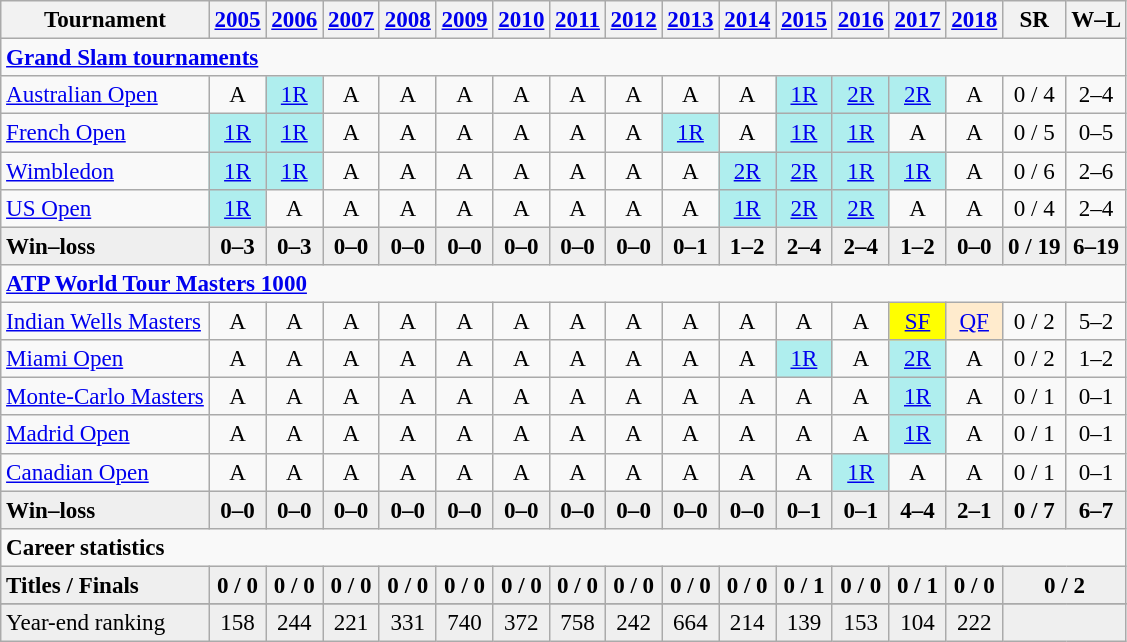<table class=wikitable style=text-align:center;font-size:96%>
<tr>
<th>Tournament</th>
<th><a href='#'>2005</a></th>
<th><a href='#'>2006</a></th>
<th><a href='#'>2007</a></th>
<th><a href='#'>2008</a></th>
<th><a href='#'>2009</a></th>
<th><a href='#'>2010</a></th>
<th><a href='#'>2011</a></th>
<th><a href='#'>2012</a></th>
<th><a href='#'>2013</a></th>
<th><a href='#'>2014</a></th>
<th><a href='#'>2015</a></th>
<th><a href='#'>2016</a></th>
<th><a href='#'>2017</a></th>
<th><a href='#'>2018</a></th>
<th>SR</th>
<th>W–L</th>
</tr>
<tr>
<td colspan="17" align="left"><strong><a href='#'>Grand Slam tournaments</a></strong></td>
</tr>
<tr>
<td align=left><a href='#'>Australian Open</a></td>
<td>A</td>
<td bgcolor=afeeee><a href='#'>1R</a></td>
<td>A</td>
<td>A</td>
<td>A</td>
<td>A</td>
<td>A</td>
<td>A</td>
<td>A</td>
<td>A</td>
<td bgcolor=afeeee><a href='#'>1R</a></td>
<td bgcolor=afeeee><a href='#'>2R</a></td>
<td bgcolor=afeeee><a href='#'>2R</a></td>
<td>A</td>
<td>0 / 4</td>
<td>2–4</td>
</tr>
<tr>
<td align=left><a href='#'>French Open</a></td>
<td bgcolor=afeeee><a href='#'>1R</a></td>
<td bgcolor=afeeee><a href='#'>1R</a></td>
<td>A</td>
<td>A</td>
<td>A</td>
<td>A</td>
<td>A</td>
<td>A</td>
<td bgcolor=afeeee><a href='#'>1R</a></td>
<td>A</td>
<td bgcolor=afeeee><a href='#'>1R</a></td>
<td bgcolor=afeeee><a href='#'>1R</a></td>
<td>A</td>
<td>A</td>
<td>0 / 5</td>
<td>0–5</td>
</tr>
<tr>
<td align=left><a href='#'>Wimbledon</a></td>
<td bgcolor=afeeee><a href='#'>1R</a></td>
<td bgcolor=afeeee><a href='#'>1R</a></td>
<td>A</td>
<td>A</td>
<td>A</td>
<td>A</td>
<td>A</td>
<td>A</td>
<td>A</td>
<td bgcolor=afeeee><a href='#'>2R</a></td>
<td bgcolor=afeeee><a href='#'>2R</a></td>
<td bgcolor=afeeee><a href='#'>1R</a></td>
<td bgcolor=afeeee><a href='#'>1R</a></td>
<td>A</td>
<td>0 / 6</td>
<td>2–6</td>
</tr>
<tr>
<td align=left><a href='#'>US Open</a></td>
<td bgcolor=afeeee><a href='#'>1R</a></td>
<td>A</td>
<td>A</td>
<td>A</td>
<td>A</td>
<td>A</td>
<td>A</td>
<td>A</td>
<td>A</td>
<td bgcolor=afeeee><a href='#'>1R</a></td>
<td bgcolor=afeeee><a href='#'>2R</a></td>
<td bgcolor=afeeee><a href='#'>2R</a></td>
<td>A</td>
<td>A</td>
<td>0 / 4</td>
<td>2–4</td>
</tr>
<tr style="font-weight:bold; background:#efefef;">
<td style=text-align:left>Win–loss</td>
<td>0–3</td>
<td>0–3</td>
<td>0–0</td>
<td>0–0</td>
<td>0–0</td>
<td>0–0</td>
<td>0–0</td>
<td>0–0</td>
<td>0–1</td>
<td>1–2</td>
<td>2–4</td>
<td>2–4</td>
<td>1–2</td>
<td>0–0</td>
<td>0 / 19</td>
<td>6–19</td>
</tr>
<tr>
<td colspan="17" align="left"><strong><a href='#'>ATP World Tour Masters 1000</a></strong></td>
</tr>
<tr>
<td align=left><a href='#'>Indian Wells Masters</a></td>
<td>A</td>
<td>A</td>
<td>A</td>
<td>A</td>
<td>A</td>
<td>A</td>
<td>A</td>
<td>A</td>
<td>A</td>
<td>A</td>
<td>A</td>
<td>A</td>
<td bgcolor=yellow><a href='#'>SF</a></td>
<td bgcolor=ffebcd><a href='#'>QF</a></td>
<td>0 / 2</td>
<td>5–2</td>
</tr>
<tr>
<td align=left><a href='#'>Miami Open</a></td>
<td>A</td>
<td>A</td>
<td>A</td>
<td>A</td>
<td>A</td>
<td>A</td>
<td>A</td>
<td>A</td>
<td>A</td>
<td>A</td>
<td bgcolor=afeeee><a href='#'>1R</a></td>
<td>A</td>
<td bgcolor=afeeee><a href='#'>2R</a></td>
<td>A</td>
<td>0 / 2</td>
<td>1–2</td>
</tr>
<tr>
<td align=left><a href='#'>Monte-Carlo Masters</a></td>
<td>A</td>
<td>A</td>
<td>A</td>
<td>A</td>
<td>A</td>
<td>A</td>
<td>A</td>
<td>A</td>
<td>A</td>
<td>A</td>
<td>A</td>
<td>A</td>
<td bgcolor=afeeee><a href='#'>1R</a></td>
<td>A</td>
<td>0 / 1</td>
<td>0–1</td>
</tr>
<tr>
<td align=left><a href='#'>Madrid Open</a></td>
<td>A</td>
<td>A</td>
<td>A</td>
<td>A</td>
<td>A</td>
<td>A</td>
<td>A</td>
<td>A</td>
<td>A</td>
<td>A</td>
<td>A</td>
<td>A</td>
<td bgcolor=afeeee><a href='#'>1R</a></td>
<td>A</td>
<td>0 / 1</td>
<td>0–1</td>
</tr>
<tr>
<td align=left><a href='#'>Canadian Open</a></td>
<td>A</td>
<td>A</td>
<td>A</td>
<td>A</td>
<td>A</td>
<td>A</td>
<td>A</td>
<td>A</td>
<td>A</td>
<td>A</td>
<td>A</td>
<td bgcolor=afeeee><a href='#'>1R</a></td>
<td>A</td>
<td>A</td>
<td>0 / 1</td>
<td>0–1</td>
</tr>
<tr style="font-weight:bold; background:#efefef;">
<td style=text-align:left>Win–loss</td>
<td>0–0</td>
<td>0–0</td>
<td>0–0</td>
<td>0–0</td>
<td>0–0</td>
<td>0–0</td>
<td>0–0</td>
<td>0–0</td>
<td>0–0</td>
<td>0–0</td>
<td>0–1</td>
<td>0–1</td>
<td>4–4</td>
<td>2–1</td>
<td>0 / 7</td>
<td>6–7</td>
</tr>
<tr>
<td colspan="17" align="left"><strong>Career statistics</strong></td>
</tr>
<tr style="font-weight:bold; background:#efefef;">
<td style=text-align:left>Titles / Finals</td>
<td>0 / 0</td>
<td>0 / 0</td>
<td>0 / 0</td>
<td>0 / 0</td>
<td>0 / 0</td>
<td>0 / 0</td>
<td>0 / 0</td>
<td>0 / 0</td>
<td>0 / 0</td>
<td>0 / 0</td>
<td>0 / 1</td>
<td>0 / 0</td>
<td>0 / 1</td>
<td>0 / 0</td>
<td colspan=2>0 / 2</td>
</tr>
<tr>
</tr>
<tr bgcolor=efefef>
<td align=left>Year-end ranking</td>
<td>158</td>
<td>244</td>
<td>221</td>
<td>331</td>
<td>740</td>
<td>372</td>
<td>758</td>
<td>242</td>
<td>664</td>
<td>214</td>
<td>139</td>
<td>153</td>
<td>104</td>
<td>222</td>
<td colspan=2></td>
</tr>
</table>
